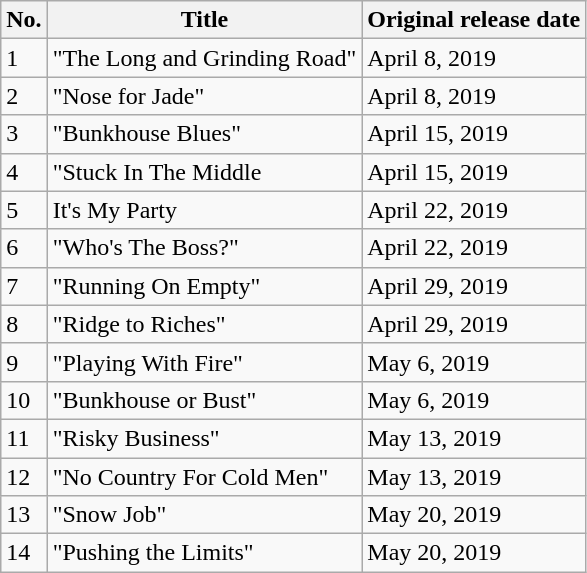<table class="wikitable">
<tr>
<th>No.</th>
<th>Title</th>
<th>Original release date</th>
</tr>
<tr>
<td>1</td>
<td>"The Long and Grinding Road"</td>
<td>April 8, 2019</td>
</tr>
<tr>
<td>2</td>
<td>"Nose for Jade"</td>
<td>April 8, 2019</td>
</tr>
<tr>
<td>3</td>
<td>"Bunkhouse Blues"</td>
<td>April 15, 2019</td>
</tr>
<tr>
<td>4</td>
<td>"Stuck In The Middle</td>
<td>April 15, 2019</td>
</tr>
<tr>
<td>5</td>
<td>It's My Party</td>
<td>April 22, 2019</td>
</tr>
<tr>
<td>6</td>
<td>"Who's The Boss?"</td>
<td>April 22, 2019</td>
</tr>
<tr>
<td>7</td>
<td>"Running On Empty"</td>
<td>April 29, 2019</td>
</tr>
<tr>
<td>8</td>
<td>"Ridge to Riches"</td>
<td>April 29, 2019</td>
</tr>
<tr>
<td>9</td>
<td>"Playing With Fire"</td>
<td>May 6, 2019</td>
</tr>
<tr>
<td>10</td>
<td>"Bunkhouse or Bust"</td>
<td>May 6, 2019</td>
</tr>
<tr>
<td>11</td>
<td>"Risky Business"</td>
<td>May 13, 2019</td>
</tr>
<tr>
<td>12</td>
<td>"No Country For Cold Men"</td>
<td>May 13, 2019</td>
</tr>
<tr>
<td>13</td>
<td>"Snow Job"</td>
<td>May 20, 2019</td>
</tr>
<tr>
<td>14</td>
<td>"Pushing the Limits"</td>
<td>May 20, 2019</td>
</tr>
</table>
